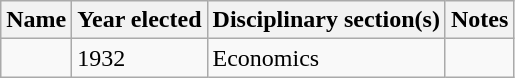<table class="wikitable sortable">
<tr>
<th>Name</th>
<th>Year elected</th>
<th>Disciplinary section(s)</th>
<th>Notes</th>
</tr>
<tr>
<td></td>
<td>1932</td>
<td>Economics</td>
<td></td>
</tr>
</table>
